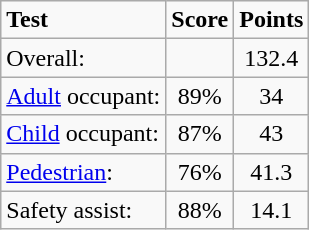<table class="wikitable">
<tr>
<td><strong>Test</strong></td>
<td><strong>Score</strong></td>
<td><strong>Points</strong></td>
</tr>
<tr>
<td>Overall:</td>
<td></td>
<td style="text-align:center;">132.4</td>
</tr>
<tr>
<td><a href='#'>Adult</a> occupant:</td>
<td style="text-align:center;">89%</td>
<td style="text-align:center;">34</td>
</tr>
<tr>
<td><a href='#'>Child</a> occupant:</td>
<td style="text-align:center;">87%</td>
<td style="text-align:center;">43</td>
</tr>
<tr>
<td><a href='#'>Pedestrian</a>:</td>
<td style="text-align:center;">76%</td>
<td style="text-align:center;">41.3</td>
</tr>
<tr>
<td>Safety assist:</td>
<td style="text-align:center;">88%</td>
<td style="text-align:center;">14.1</td>
</tr>
</table>
